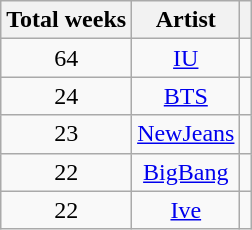<table class="wikitable" style="text-align: center;">
<tr>
<th>Total weeks</th>
<th>Artist</th>
<th></th>
</tr>
<tr>
<td>64</td>
<td><a href='#'>IU</a></td>
<td></td>
</tr>
<tr>
<td>24</td>
<td><a href='#'>BTS</a></td>
<td></td>
</tr>
<tr>
<td>23</td>
<td><a href='#'>NewJeans</a></td>
<td></td>
</tr>
<tr>
<td>22</td>
<td><a href='#'>BigBang</a></td>
<td></td>
</tr>
<tr>
<td>22</td>
<td><a href='#'>Ive</a></td>
<td></td>
</tr>
</table>
